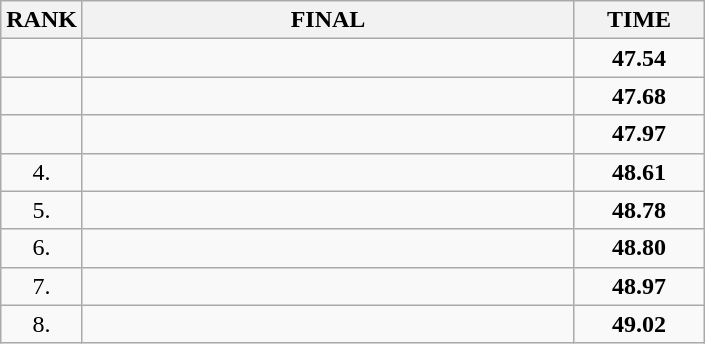<table class="wikitable">
<tr>
<th>RANK</th>
<th style="width: 20em">FINAL</th>
<th style="width: 5em">TIME</th>
</tr>
<tr>
<td align="center"></td>
<td></td>
<td align="center"><strong>47.54</strong></td>
</tr>
<tr>
<td align="center"></td>
<td></td>
<td align="center"><strong>47.68</strong></td>
</tr>
<tr>
<td align="center"></td>
<td></td>
<td align="center"><strong>47.97</strong></td>
</tr>
<tr>
<td align="center">4.</td>
<td></td>
<td align="center"><strong>48.61</strong></td>
</tr>
<tr>
<td align="center">5.</td>
<td></td>
<td align="center"><strong>48.78</strong></td>
</tr>
<tr>
<td align="center">6.</td>
<td></td>
<td align="center"><strong>48.80</strong></td>
</tr>
<tr>
<td align="center">7.</td>
<td></td>
<td align="center"><strong>48.97</strong></td>
</tr>
<tr>
<td align="center">8.</td>
<td></td>
<td align="center"><strong>49.02</strong></td>
</tr>
</table>
